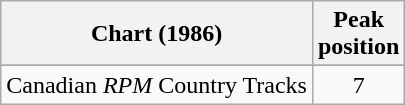<table class="wikitable sortable">
<tr>
<th>Chart (1986)</th>
<th>Peak<br>position</th>
</tr>
<tr>
</tr>
<tr>
<td>Canadian <em>RPM</em> Country Tracks</td>
<td align="center">7</td>
</tr>
</table>
